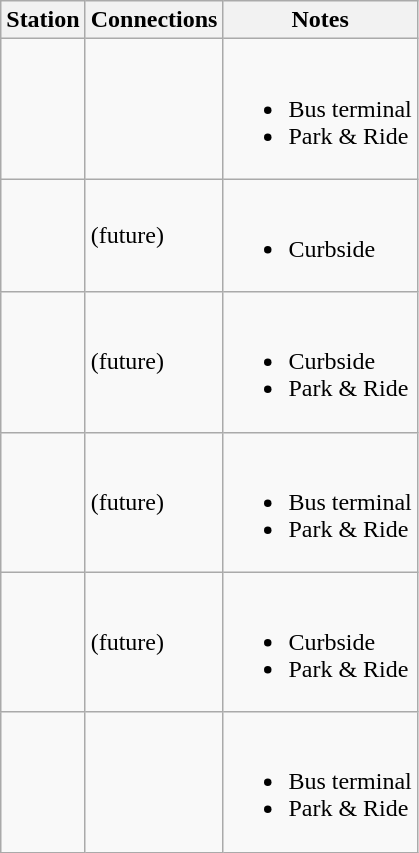<table class="wikitable">
<tr>
<th>Station</th>
<th>Connections</th>
<th>Notes</th>
</tr>
<tr>
<td></td>
<td> </td>
<td><br><ul><li>Bus terminal</li><li>Park & Ride</li></ul></td>
</tr>
<tr>
<td></td>
<td> (future) </td>
<td><br><ul><li>Curbside</li></ul></td>
</tr>
<tr>
<td></td>
<td> (future) </td>
<td><br><ul><li>Curbside</li><li>Park & Ride</li></ul></td>
</tr>
<tr>
<td></td>
<td> (future) </td>
<td><br><ul><li>Bus terminal</li><li>Park & Ride</li></ul></td>
</tr>
<tr>
<td></td>
<td> (future) </td>
<td><br><ul><li>Curbside</li><li>Park & Ride</li></ul></td>
</tr>
<tr>
<td></td>
<td></td>
<td><br><ul><li>Bus terminal</li><li>Park & Ride</li></ul></td>
</tr>
</table>
